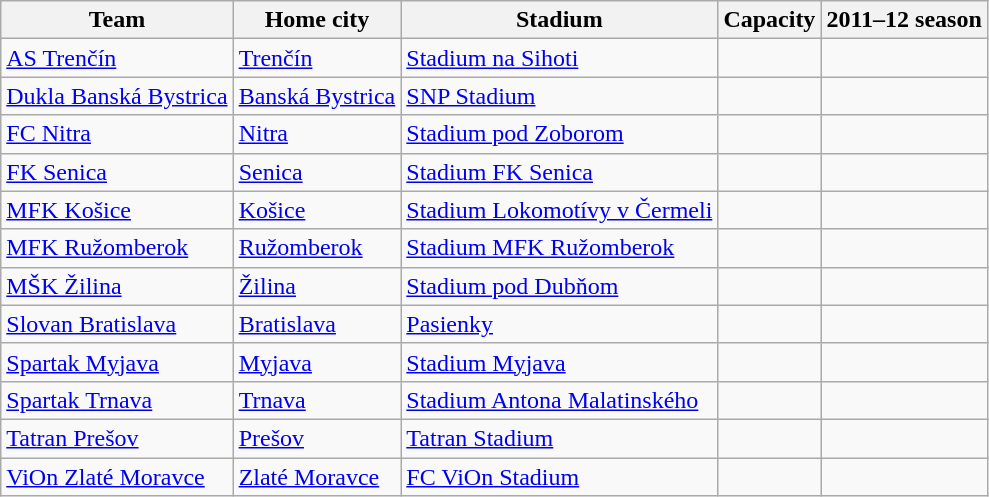<table class="wikitable sortable">
<tr>
<th>Team</th>
<th>Home city</th>
<th>Stadium</th>
<th>Capacity</th>
<th>2011–12 season</th>
</tr>
<tr>
<td><a href='#'>AS Trenčín</a></td>
<td><a href='#'>Trenčín</a></td>
<td><a href='#'>Stadium na Sihoti</a></td>
<td align="center"></td>
<td></td>
</tr>
<tr>
<td><a href='#'>Dukla Banská Bystrica</a></td>
<td><a href='#'>Banská Bystrica</a></td>
<td><a href='#'>SNP Stadium</a></td>
<td align="center"></td>
<td></td>
</tr>
<tr>
<td><a href='#'>FC Nitra</a></td>
<td><a href='#'>Nitra</a></td>
<td><a href='#'>Stadium pod Zoborom</a></td>
<td align="center"></td>
<td></td>
</tr>
<tr>
<td><a href='#'>FK Senica</a></td>
<td><a href='#'>Senica</a></td>
<td><a href='#'>Stadium FK Senica</a></td>
<td align="center"></td>
<td></td>
</tr>
<tr>
<td><a href='#'>MFK Košice</a></td>
<td><a href='#'>Košice</a></td>
<td><a href='#'>Stadium Lokomotívy v Čermeli</a></td>
<td align="center"></td>
<td></td>
</tr>
<tr>
<td><a href='#'>MFK Ružomberok</a></td>
<td><a href='#'>Ružomberok</a></td>
<td><a href='#'>Stadium MFK Ružomberok</a></td>
<td align="center"></td>
<td></td>
</tr>
<tr>
<td><a href='#'>MŠK Žilina</a></td>
<td><a href='#'>Žilina</a></td>
<td><a href='#'>Stadium pod Dubňom</a></td>
<td align="center"></td>
<td></td>
</tr>
<tr>
<td><a href='#'>Slovan Bratislava</a></td>
<td><a href='#'>Bratislava</a></td>
<td><a href='#'>Pasienky</a></td>
<td align="center"></td>
<td></td>
</tr>
<tr>
<td><a href='#'>Spartak Myjava</a></td>
<td><a href='#'>Myjava</a></td>
<td><a href='#'>Stadium Myjava</a></td>
<td align="center"></td>
<td></td>
</tr>
<tr>
<td><a href='#'>Spartak Trnava</a></td>
<td><a href='#'>Trnava</a></td>
<td><a href='#'>Stadium Antona Malatinského</a></td>
<td align="center"></td>
<td></td>
</tr>
<tr>
<td><a href='#'>Tatran Prešov</a></td>
<td><a href='#'>Prešov</a></td>
<td><a href='#'>Tatran Stadium</a></td>
<td align="center"></td>
<td></td>
</tr>
<tr>
<td><a href='#'>ViOn Zlaté Moravce</a></td>
<td><a href='#'>Zlaté Moravce</a></td>
<td><a href='#'>FC ViOn Stadium</a></td>
<td align="center"></td>
<td></td>
</tr>
</table>
